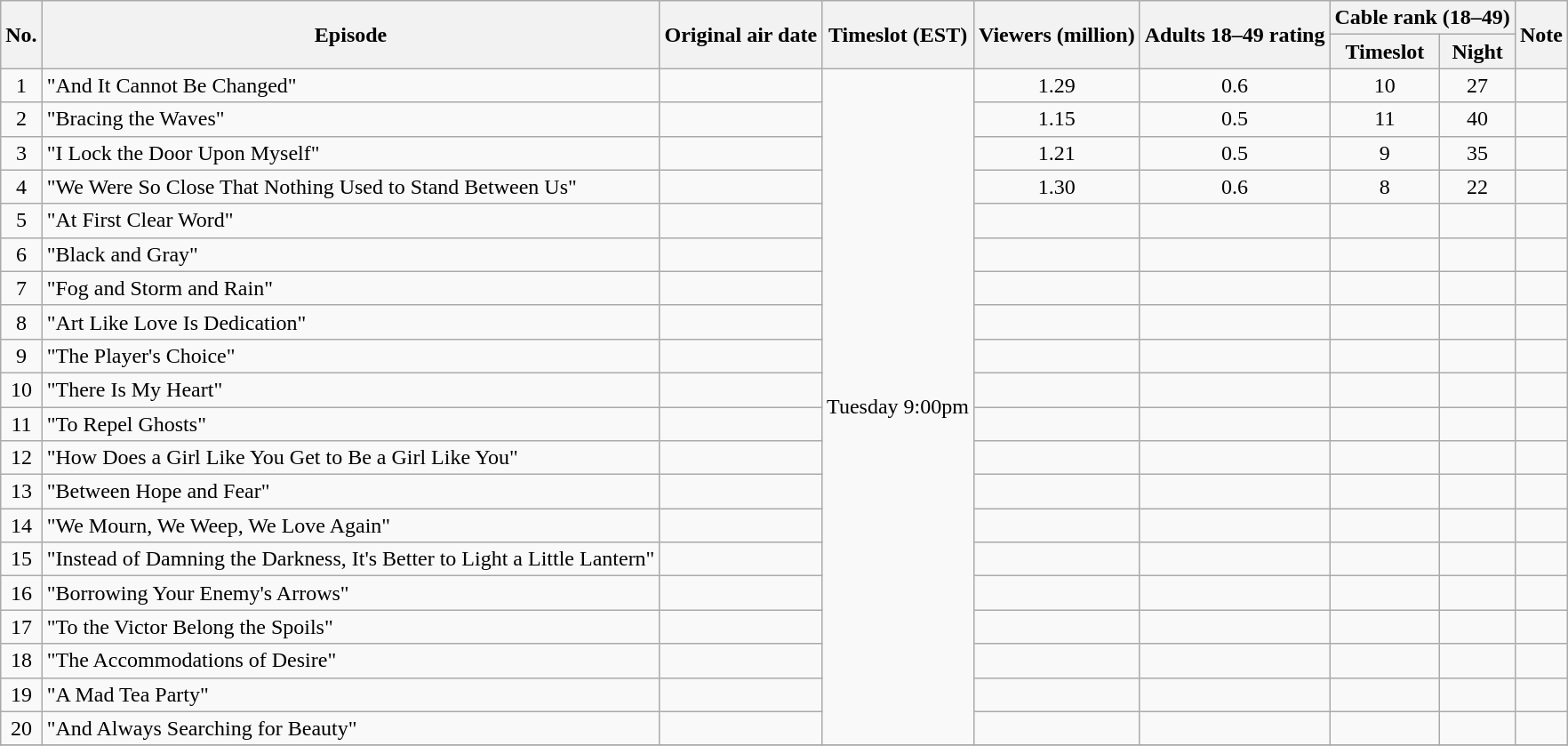<table style="text-align:center;" class="wikitable sortable">
<tr>
<th rowspan="2">No.</th>
<th rowspan="2">Episode</th>
<th rowspan="2">Original air date</th>
<th rowspan="2">Timeslot (EST)</th>
<th rowspan="2">Viewers (million)</th>
<th rowspan="2">Adults 18–49 rating</th>
<th scope="col" colspan=2>Cable rank (18–49)</th>
<th scope="col" rowspan="2">Note</th>
</tr>
<tr>
<th scope="col">Timeslot</th>
<th scope="col">Night</th>
</tr>
<tr>
<td>1</td>
<td style="text-align:left">"And It Cannot Be Changed"</td>
<td></td>
<td rowspan="20">Tuesday 9:00pm</td>
<td>1.29</td>
<td>0.6</td>
<td>10</td>
<td>27</td>
<td></td>
</tr>
<tr>
<td>2</td>
<td style="text-align:left">"Bracing the Waves"</td>
<td></td>
<td>1.15</td>
<td>0.5</td>
<td>11</td>
<td>40</td>
<td></td>
</tr>
<tr>
<td>3</td>
<td style="text-align:left">"I Lock the Door Upon Myself"</td>
<td></td>
<td>1.21</td>
<td>0.5</td>
<td>9</td>
<td>35</td>
<td></td>
</tr>
<tr>
<td>4</td>
<td style="text-align:left">"We Were So Close That Nothing Used to Stand Between Us"</td>
<td></td>
<td>1.30</td>
<td>0.6</td>
<td>8</td>
<td>22</td>
<td></td>
</tr>
<tr>
<td>5</td>
<td style="text-align:left">"At First Clear Word"</td>
<td></td>
<td></td>
<td></td>
<td></td>
<td></td>
<td></td>
</tr>
<tr>
<td>6</td>
<td style="text-align:left">"Black and Gray"</td>
<td></td>
<td></td>
<td></td>
<td></td>
<td></td>
<td></td>
</tr>
<tr>
<td>7</td>
<td style="text-align:left">"Fog and Storm and Rain"</td>
<td></td>
<td></td>
<td></td>
<td></td>
<td></td>
<td></td>
</tr>
<tr>
<td>8</td>
<td style="text-align:left">"Art Like Love Is Dedication"</td>
<td></td>
<td></td>
<td></td>
<td></td>
<td></td>
<td></td>
</tr>
<tr>
<td>9</td>
<td style="text-align:left">"The Player's Choice"</td>
<td></td>
<td></td>
<td></td>
<td></td>
<td></td>
<td></td>
</tr>
<tr>
<td>10</td>
<td style="text-align:left">"There Is My Heart"</td>
<td></td>
<td></td>
<td></td>
<td></td>
<td></td>
<td></td>
</tr>
<tr>
<td>11</td>
<td style="text-align:left">"To Repel Ghosts"</td>
<td></td>
<td></td>
<td></td>
<td></td>
<td></td>
<td></td>
</tr>
<tr>
<td>12</td>
<td style="text-align:left">"How Does a Girl Like You Get to Be a Girl Like You"</td>
<td></td>
<td></td>
<td></td>
<td></td>
<td></td>
<td></td>
</tr>
<tr>
<td>13</td>
<td style="text-align:left">"Between Hope and Fear"</td>
<td></td>
<td></td>
<td></td>
<td></td>
<td></td>
<td></td>
</tr>
<tr>
<td>14</td>
<td style="text-align:left">"We Mourn, We Weep, We Love Again"</td>
<td></td>
<td></td>
<td></td>
<td></td>
<td></td>
<td></td>
</tr>
<tr>
<td>15</td>
<td style="text-align:left">"Instead of Damning the Darkness, It's Better to Light a Little Lantern"</td>
<td></td>
<td></td>
<td></td>
<td></td>
<td></td>
<td></td>
</tr>
<tr>
<td>16</td>
<td style="text-align:left">"Borrowing Your Enemy's Arrows"</td>
<td></td>
<td></td>
<td></td>
<td></td>
<td></td>
<td></td>
</tr>
<tr>
<td>17</td>
<td style="text-align:left">"To the Victor Belong the Spoils"</td>
<td></td>
<td></td>
<td></td>
<td></td>
<td></td>
<td></td>
</tr>
<tr>
<td>18</td>
<td style="text-align:left">"The Accommodations of Desire"</td>
<td></td>
<td></td>
<td></td>
<td></td>
<td></td>
<td></td>
</tr>
<tr>
<td>19</td>
<td style="text-align:left">"A Mad Tea Party"</td>
<td></td>
<td></td>
<td></td>
<td></td>
<td></td>
<td></td>
</tr>
<tr>
<td>20</td>
<td style="text-align:left">"And Always Searching for Beauty"</td>
<td></td>
<td></td>
<td></td>
<td></td>
<td></td>
<td></td>
</tr>
<tr>
</tr>
</table>
